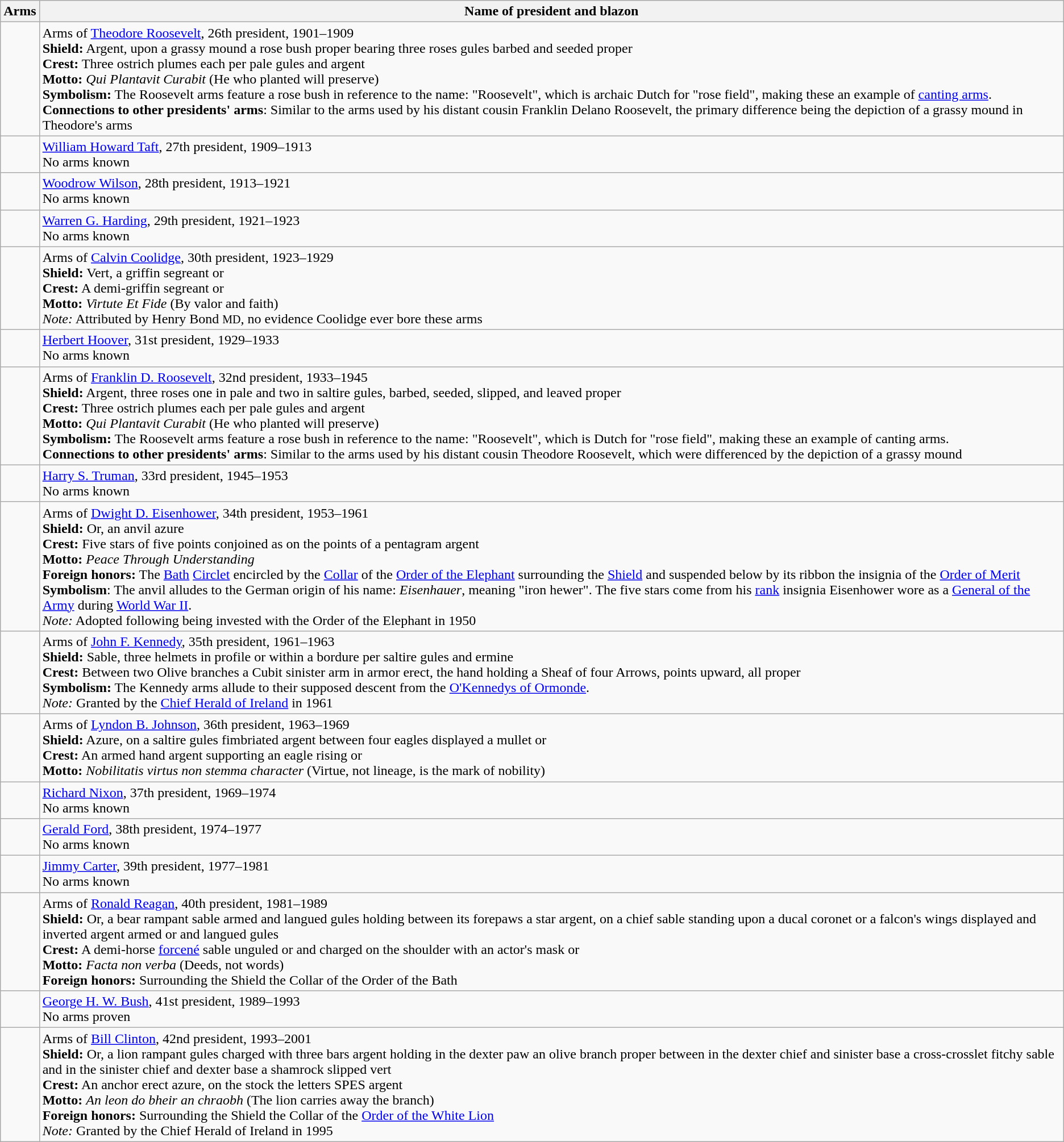<table class=wikitable>
<tr style="vertical-align:top; text-align:center;">
<th>Arms</th>
<th>Name of president and blazon</th>
</tr>
<tr valign=top>
<td align=center></td>
<td>Arms of <a href='#'>Theodore Roosevelt</a>, 26th president, 1901–1909<br><strong>Shield:</strong> Argent, upon a grassy mound a rose bush proper bearing three roses gules barbed and seeded proper<br><strong>Crest:</strong> Three ostrich plumes each per pale gules and argent<br><strong>Motto:</strong> <em>Qui Plantavit Curabit</em> (He who planted will preserve)<br><strong>Symbolism:</strong> The Roosevelt arms feature a rose bush in reference to the name: "Roosevelt", which is archaic Dutch for "rose field", making these an example of <a href='#'>canting arms</a>.<br><strong>Connections to other presidents' arms</strong>: Similar to the arms used by his distant cousin Franklin Delano Roosevelt, the primary difference being the depiction of a grassy mound in Theodore's arms</td>
</tr>
<tr valign=top>
<td></td>
<td><a href='#'>William Howard Taft</a>, 27th president, 1909–1913<br>No arms known</td>
</tr>
<tr valign=top>
<td></td>
<td><a href='#'>Woodrow Wilson</a>, 28th president, 1913–1921<br>No arms known</td>
</tr>
<tr valign=top>
<td></td>
<td><a href='#'>Warren G. Harding</a>, 29th president, 1921–1923<br>No arms known</td>
</tr>
<tr valign=top>
<td align=center></td>
<td>Arms of <a href='#'>Calvin Coolidge</a>, 30th president, 1923–1929<br><strong>Shield:</strong> Vert, a griffin segreant or<br><strong>Crest:</strong> A demi-griffin segreant or<br><strong>Motto:</strong> <em>Virtute Et Fide</em> (By valor and faith)<br><em>Note:</em> Attributed by Henry Bond <small>MD</small>, no evidence Coolidge ever bore these arms</td>
</tr>
<tr valign=top>
<td></td>
<td><a href='#'>Herbert Hoover</a>, 31st president, 1929–1933<br>No arms known</td>
</tr>
<tr valign=top>
<td align=center></td>
<td>Arms of <a href='#'>Franklin D. Roosevelt</a>, 32nd president, 1933–1945<br><strong>Shield:</strong> Argent, three roses one in pale and two in saltire gules, barbed, seeded, slipped, and leaved proper<br><strong>Crest:</strong> Three ostrich plumes each per pale gules and argent<br><strong>Motto:</strong> <em>Qui Plantavit Curabit</em> (He who planted will preserve)<br><strong>Symbolism:</strong> The Roosevelt arms feature a rose bush in reference to the name: "Roosevelt", which is Dutch for "rose field", making these an example of canting arms.<br><strong>Connections to other presidents' arms</strong>: Similar to the arms used by his distant cousin Theodore Roosevelt, which were differenced by the depiction of a grassy mound</td>
</tr>
<tr valign=top>
<td></td>
<td><a href='#'>Harry S. Truman</a>, 33rd president, 1945–1953<br>No arms known</td>
</tr>
<tr valign=top>
<td align=center></td>
<td>Arms of <a href='#'>Dwight D. Eisenhower</a>, 34th president, 1953–1961<br><strong>Shield:</strong> Or, an anvil azure<br><strong>Crest:</strong> Five stars of five points conjoined as on the points of a pentagram argent<br><strong>Motto:</strong> <em>Peace Through Understanding</em><br><strong>Foreign honors:</strong> The <a href='#'>Bath</a> <a href='#'>Circlet</a> encircled by the <a href='#'>Collar</a> of the <a href='#'>Order of the Elephant</a> surrounding the <a href='#'>Shield</a> and suspended below by its ribbon the insignia of the <a href='#'>Order of Merit</a><br><strong>Symbolism</strong>: The anvil alludes to the German origin of his name: <em>Eisenhauer</em>, meaning "iron hewer". The five stars come from his <a href='#'>rank</a> insignia Eisenhower wore as a <a href='#'>General of the Army</a> during <a href='#'>World War II</a>.<br><em>Note:</em> Adopted following being invested with the Order of the Elephant in 1950</td>
</tr>
<tr valign=top>
<td align=center></td>
<td>Arms of <a href='#'>John F. Kennedy</a>, 35th president, 1961–1963<br><strong>Shield:</strong> Sable, three helmets in profile or within a bordure per saltire gules and ermine<br><strong>Crest:</strong> Between two Olive branches a Cubit sinister arm in armor erect, the hand holding a Sheaf of four Arrows, points upward, all proper<br><strong>Symbolism:</strong> The Kennedy arms allude to their supposed descent from the <a href='#'>O'Kennedys of Ormonde</a>.<br><em>Note:</em> Granted by the <a href='#'>Chief Herald of Ireland</a> in 1961</td>
</tr>
<tr valign=top>
<td align=center></td>
<td>Arms of <a href='#'>Lyndon B. Johnson</a>, 36th president, 1963–1969<br><strong>Shield:</strong> Azure, on a saltire gules fimbriated argent between four eagles displayed a mullet or<br><strong>Crest:</strong> An armed hand argent supporting an eagle rising or<br><strong>Motto:</strong> <em>Nobilitatis virtus non stemma character</em> (Virtue, not lineage, is the mark of nobility)</td>
</tr>
<tr valign=top |>
<td></td>
<td><a href='#'>Richard Nixon</a>, 37th president, 1969–1974<br>No arms known</td>
</tr>
<tr valign=top |>
<td></td>
<td><a href='#'>Gerald Ford</a>, 38th president, 1974–1977<br>No arms known</td>
</tr>
<tr valign=top>
<td></td>
<td><a href='#'>Jimmy Carter</a>, 39th president, 1977–1981<br>No arms known</td>
</tr>
<tr valign=top>
<td align=center></td>
<td>Arms of <a href='#'>Ronald Reagan</a>, 40th president, 1981–1989<br><strong>Shield:</strong> Or, a bear rampant sable armed and langued gules holding between its forepaws a star argent, on a chief sable standing upon a ducal coronet or a falcon's wings displayed and inverted argent armed or and langued gules<br><strong>Crest:</strong> A demi-horse <a href='#'>forcené</a> sable unguled or and charged on the shoulder with an actor's mask or<br><strong>Motto:</strong> <em>Facta non verba</em> (Deeds, not words)<br><strong>Foreign honors:</strong> Surrounding the Shield the Collar of the Order of the Bath</td>
</tr>
<tr valign=top>
<td></td>
<td><a href='#'>George H. W. Bush</a>, 41st president, 1989–1993<br>No arms proven</td>
</tr>
<tr valign=top>
<td align=center></td>
<td>Arms of <a href='#'>Bill Clinton</a>, 42nd president, 1993–2001<br><strong>Shield:</strong> Or, a lion rampant gules charged with three bars argent holding in the dexter paw an olive branch proper between in the dexter chief and sinister base a cross-crosslet fitchy sable and in the sinister chief and dexter base a shamrock slipped vert<br><strong>Crest:</strong> An anchor erect azure, on the stock the letters SPES argent<br><strong>Motto:</strong> <em>An leon do bheir an chraobh</em> (The lion carries away the branch)<br><strong>Foreign honors:</strong> Surrounding the Shield the Collar of the <a href='#'>Order of the White Lion</a><br><em>Note:</em> Granted by the Chief Herald of Ireland in 1995</td>
</tr>
</table>
